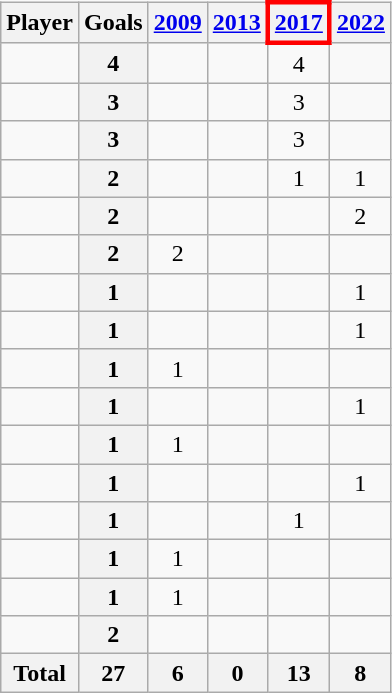<table class="wikitable sortable" style="text-align:center;">
<tr>
<th>Player</th>
<th>Goals</th>
<th><a href='#'>2009</a></th>
<th><a href='#'>2013</a></th>
<th style="border:3px solid red"><a href='#'>2017</a></th>
<th><a href='#'>2022</a></th>
</tr>
<tr>
<td align="left"></td>
<th>4</th>
<td></td>
<td></td>
<td>4</td>
<td></td>
</tr>
<tr>
<td align="left"></td>
<th>3</th>
<td></td>
<td></td>
<td>3</td>
<td></td>
</tr>
<tr>
<td align="left"></td>
<th>3</th>
<td></td>
<td></td>
<td>3</td>
<td></td>
</tr>
<tr>
<td align="left"></td>
<th>2</th>
<td></td>
<td></td>
<td>1</td>
<td>1</td>
</tr>
<tr>
<td align="left"></td>
<th>2</th>
<td></td>
<td></td>
<td></td>
<td>2</td>
</tr>
<tr>
<td align="left"></td>
<th>2</th>
<td>2</td>
<td></td>
<td></td>
<td></td>
</tr>
<tr>
<td align="left"></td>
<th>1</th>
<td></td>
<td></td>
<td></td>
<td>1</td>
</tr>
<tr>
<td align="left"></td>
<th>1</th>
<td></td>
<td></td>
<td></td>
<td>1</td>
</tr>
<tr>
<td align="left"></td>
<th>1</th>
<td>1</td>
<td></td>
<td></td>
<td></td>
</tr>
<tr>
<td align="left"></td>
<th>1</th>
<td></td>
<td></td>
<td></td>
<td>1</td>
</tr>
<tr>
<td align="left"></td>
<th>1</th>
<td>1</td>
<td></td>
<td></td>
<td></td>
</tr>
<tr>
<td align="left"></td>
<th>1</th>
<td></td>
<td></td>
<td></td>
<td>1</td>
</tr>
<tr>
<td align="left"></td>
<th>1</th>
<td></td>
<td></td>
<td>1</td>
<td></td>
</tr>
<tr>
<td align="left"></td>
<th>1</th>
<td>1</td>
<td></td>
<td></td>
<td></td>
</tr>
<tr>
<td align="left"></td>
<th>1</th>
<td>1</td>
<td></td>
<td></td>
<td></td>
</tr>
<tr>
<td align="left"></td>
<th>2</th>
<td></td>
<td></td>
<td></td>
<td></td>
</tr>
<tr class="sortbottom">
<th>Total</th>
<th>27</th>
<th>6</th>
<th>0</th>
<th>13</th>
<th>8</th>
</tr>
</table>
